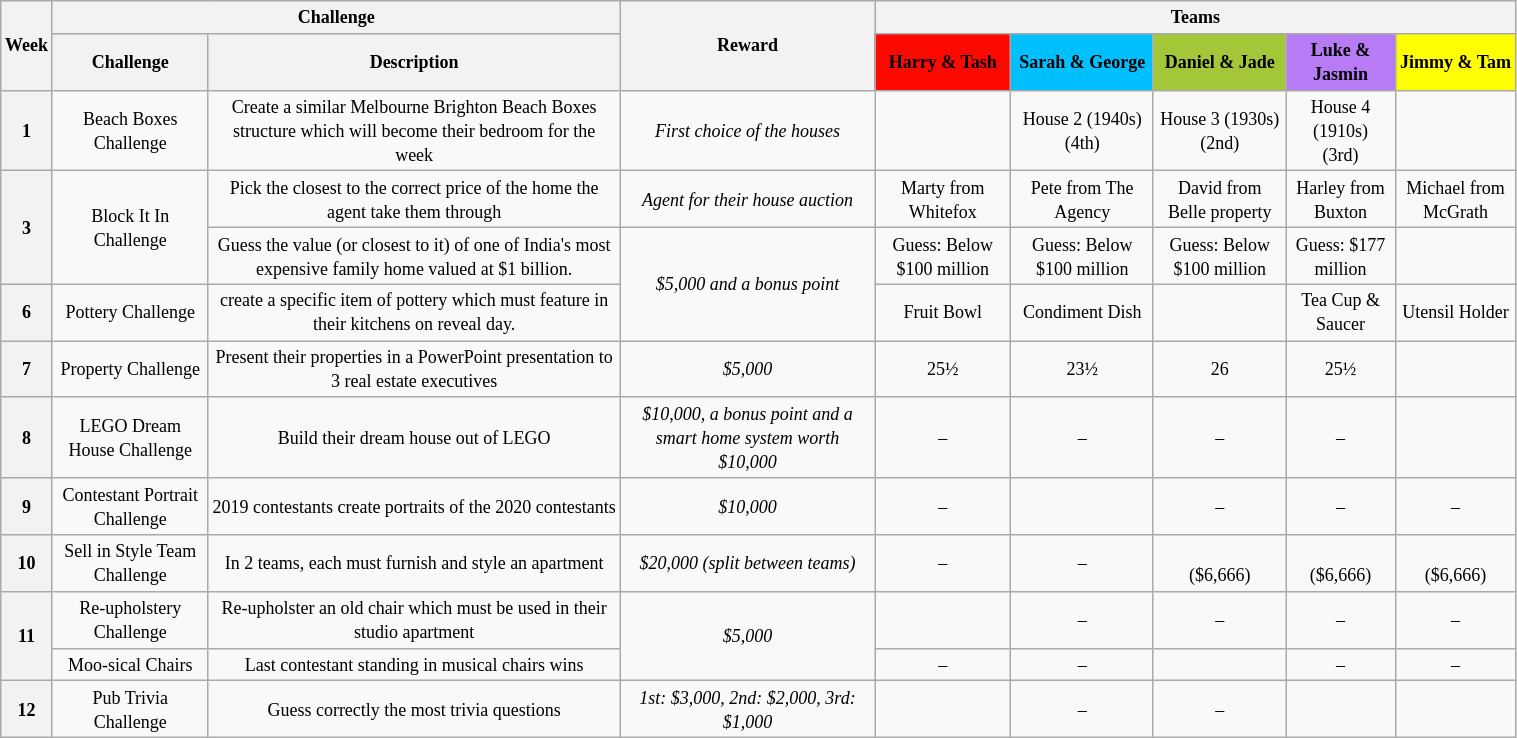<table class="wikitable" style="text-align: center; font-size: 9pt; line-height:16px; width:80%">
<tr>
<th scope="col" rowspan="2">Week</th>
<th scope="col" colspan="2">Challenge</th>
<th scope="col" rowspan="2">Reward</th>
<th scope="col" colspan="5">Teams</th>
</tr>
<tr>
<th scope="col">Challenge</th>
<th scope="col">Description</th>
<th style="background:#FF0800; color:black;"><strong>Harry & Tash</strong></th>
<th style="background:#00BFFF; color:black;"><strong>Sarah & George</strong></th>
<th style="background:#A4C639; color:black;"><strong>Daniel & Jade</strong></th>
<th style="background:#B87BF6; color:black;"><strong>Luke & Jasmin</strong></th>
<th style="background:yellow; color:black;"><strong>Jimmy & Tam</strong></th>
</tr>
<tr>
<th>1</th>
<td>Beach Boxes Challenge</td>
<td>Create a similar Melbourne Brighton Beach Boxes structure which will become their bedroom for the week</td>
<td><em>First choice of the houses</em></td>
<td></td>
<td>House 2 (1940s)<br>(4th)</td>
<td>House 3 (1930s)<br>(2nd)</td>
<td>House 4 (1910s)<br>(3rd)</td>
<td></td>
</tr>
<tr>
<th rowspan=2>3</th>
<td rowspan=2>Block It In Challenge</td>
<td>Pick the closest to the correct price of the home the agent take them through</td>
<td><em>Agent for their house auction</em></td>
<td>Marty from Whitefox</td>
<td>Pete from The Agency</td>
<td>David from Belle property</td>
<td>Harley from Buxton</td>
<td>Michael from McGrath</td>
</tr>
<tr>
<td>Guess the value (or closest to it) of one of India's most expensive family home valued at $1 billion.</td>
<td rowspan=2><em>$5,000 and a bonus point</em></td>
<td>Guess: Below $100 million</td>
<td>Guess: Below $100 million</td>
<td>Guess: Below $100 million</td>
<td>Guess: $177 million</td>
<td></td>
</tr>
<tr>
<th>6</th>
<td>Pottery Challenge</td>
<td>create a specific item of pottery which must feature in their kitchens on reveal day.</td>
<td>Fruit Bowl</td>
<td>Condiment Dish</td>
<td></td>
<td>Tea Cup & Saucer</td>
<td>Utensil Holder</td>
</tr>
<tr>
<th>7</th>
<td>Property Challenge</td>
<td>Present their properties in a PowerPoint presentation to 3 real estate executives</td>
<td><em>$5,000</em></td>
<td>25½</td>
<td>23½</td>
<td>26</td>
<td>25½</td>
<td></td>
</tr>
<tr>
<th>8</th>
<td>LEGO Dream House Challenge</td>
<td>Build their dream house out of LEGO</td>
<td><em>$10,000, a bonus point and a smart home system worth $10,000</em></td>
<td>–</td>
<td>–</td>
<td>–</td>
<td>–</td>
<td></td>
</tr>
<tr>
<th>9</th>
<td>Contestant Portrait Challenge</td>
<td>2019 contestants create portraits of the 2020 contestants</td>
<td><em>$10,000</em></td>
<td>–</td>
<td></td>
<td>–</td>
<td>–</td>
<td>–</td>
</tr>
<tr>
<th>10</th>
<td>Sell in Style Team Challenge</td>
<td>In 2 teams, each must furnish and style an apartment</td>
<td><em>$20,000 (split between teams)</em></td>
<td>–</td>
<td>–</td>
<td><br>($6,666)</td>
<td><br>($6,666)</td>
<td><br>($6,666)</td>
</tr>
<tr>
<th rowspan=2>11</th>
<td>Re-upholstery Challenge</td>
<td>Re-upholster an old chair which must be used in their studio apartment</td>
<td rowspan=2><em>$5,000</em></td>
<td></td>
<td>–</td>
<td>–</td>
<td>–</td>
<td>–</td>
</tr>
<tr>
<td>Moo-sical Chairs</td>
<td>Last contestant standing in musical chairs wins</td>
<td>–</td>
<td>–</td>
<td></td>
<td>–</td>
<td>–</td>
</tr>
<tr>
<th>12</th>
<td>Pub Trivia Challenge</td>
<td>Guess correctly the most trivia questions</td>
<td><em>1st: $3,000, 2nd: $2,000, 3rd: $1,000</em></td>
<td></td>
<td>–</td>
<td>–</td>
<td></td>
<td></td>
</tr>
</table>
